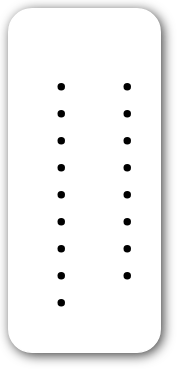<table style=" border-radius:1em; box-shadow: 0.1em 0.1em 0.5em rgba(0,0,0,0.75); background-color: white; border: 1px solid white; padding: 5px;">
<tr style="vertical-align:top;">
<td><br><ul><li></li><li></li><li></li><li></li><li></li><li></li><li></li><li></li><li></li></ul></td>
<td valign=top><br><ul><li></li><li></li><li></li><li></li><li></li><li></li><li></li><li></li></ul></td>
</tr>
</table>
